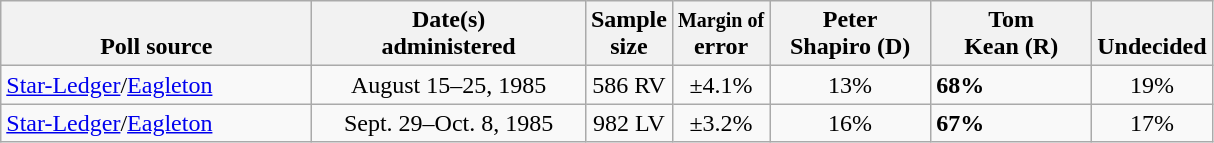<table class="wikitable">
<tr valign= bottom>
<th style="width:200px;">Poll source</th>
<th style="width:175px;">Date(s)<br>administered</th>
<th class=small>Sample<br>size</th>
<th><small>Margin of</small><br>error</th>
<th style="width:100px;">Peter<br>Shapiro (D)</th>
<th style="width:100px;">Tom<br>Kean (R)</th>
<th style="width:40px;">Undecided</th>
</tr>
<tr>
<td><a href='#'>Star-Ledger</a>/<a href='#'>Eagleton</a></td>
<td align=center>August 15–25, 1985</td>
<td align=center>586 RV</td>
<td align=center>±4.1%</td>
<td align=center>13%</td>
<td><strong>68%</strong></td>
<td align=center>19%</td>
</tr>
<tr>
<td><a href='#'>Star-Ledger</a>/<a href='#'>Eagleton</a></td>
<td align=center>Sept. 29–Oct. 8, 1985</td>
<td align=center>982 LV</td>
<td align=center>±3.2%</td>
<td align=center>16%</td>
<td><strong>67%</strong></td>
<td align=center>17%</td>
</tr>
</table>
